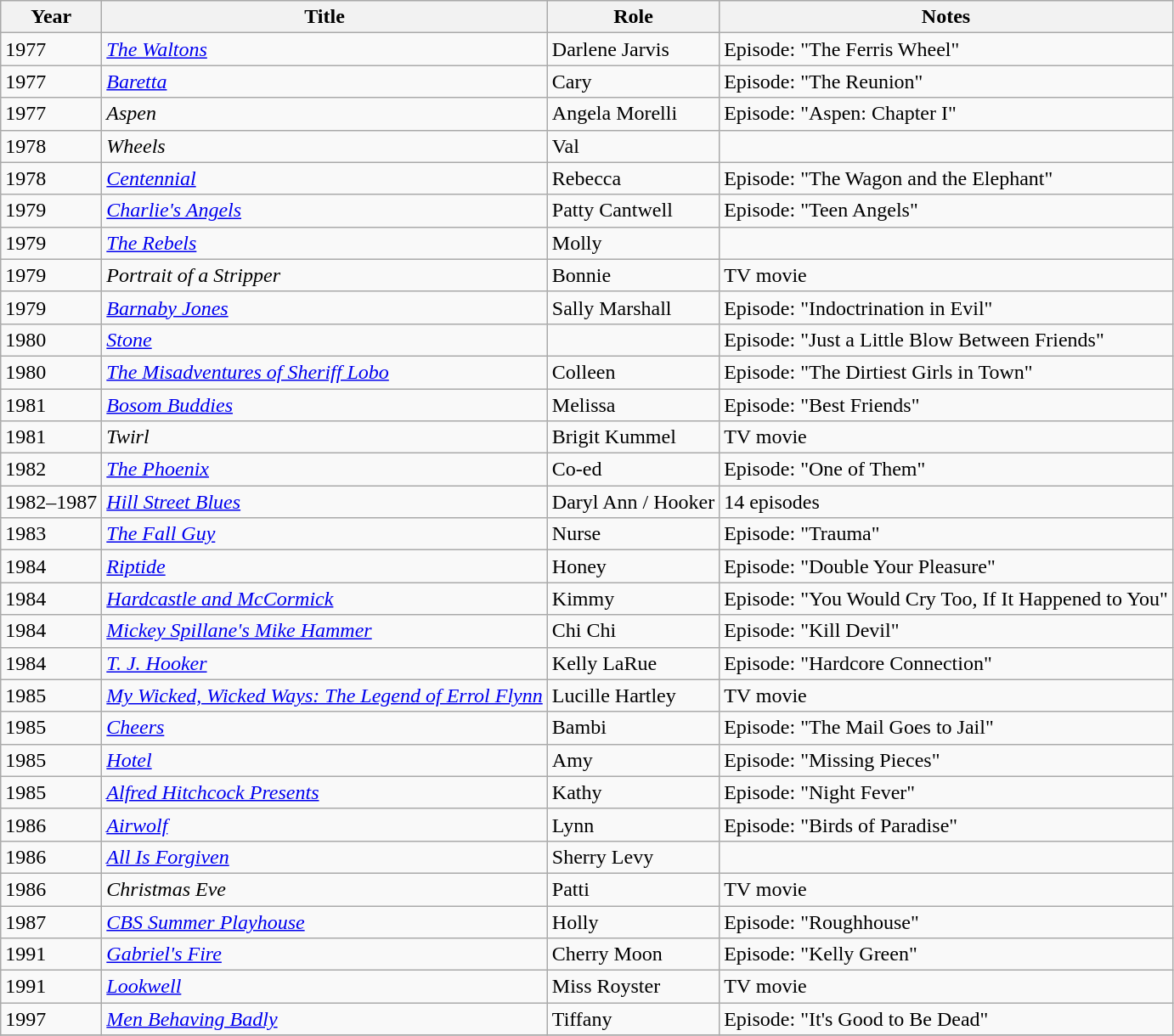<table class="wikitable sortable">
<tr>
<th>Year</th>
<th>Title</th>
<th>Role</th>
<th>Notes</th>
</tr>
<tr>
<td>1977</td>
<td><em><a href='#'>The Waltons</a></em></td>
<td>Darlene Jarvis</td>
<td>Episode: "The Ferris Wheel"</td>
</tr>
<tr>
<td>1977</td>
<td><em><a href='#'>Baretta</a></em></td>
<td>Cary</td>
<td>Episode: "The Reunion"</td>
</tr>
<tr>
<td>1977</td>
<td><em>Aspen</em></td>
<td>Angela Morelli</td>
<td>Episode: "Aspen: Chapter I"</td>
</tr>
<tr>
<td>1978</td>
<td><em>Wheels</em></td>
<td>Val</td>
<td></td>
</tr>
<tr>
<td>1978</td>
<td><em><a href='#'>Centennial</a></em></td>
<td>Rebecca</td>
<td>Episode: "The Wagon and the Elephant"</td>
</tr>
<tr>
<td>1979</td>
<td><em><a href='#'>Charlie's Angels</a></em></td>
<td>Patty Cantwell</td>
<td>Episode: "Teen Angels"</td>
</tr>
<tr>
<td>1979</td>
<td><em><a href='#'>The Rebels</a></em></td>
<td>Molly</td>
<td></td>
</tr>
<tr>
<td>1979</td>
<td><em>Portrait of a Stripper</em></td>
<td>Bonnie</td>
<td>TV movie</td>
</tr>
<tr>
<td>1979</td>
<td><em><a href='#'>Barnaby Jones</a></em></td>
<td>Sally Marshall</td>
<td>Episode: "Indoctrination in Evil"</td>
</tr>
<tr>
<td>1980</td>
<td><em><a href='#'>Stone</a></em></td>
<td></td>
<td>Episode: "Just a Little Blow Between Friends"</td>
</tr>
<tr>
<td>1980</td>
<td><em><a href='#'>The Misadventures of Sheriff Lobo</a></em></td>
<td>Colleen</td>
<td>Episode: "The Dirtiest Girls in Town"</td>
</tr>
<tr>
<td>1981</td>
<td><em><a href='#'>Bosom Buddies</a></em></td>
<td>Melissa</td>
<td>Episode: "Best Friends"</td>
</tr>
<tr>
<td>1981</td>
<td><em>Twirl</em></td>
<td>Brigit Kummel</td>
<td>TV movie</td>
</tr>
<tr>
<td>1982</td>
<td><em><a href='#'>The Phoenix</a></em></td>
<td>Co-ed</td>
<td>Episode: "One of Them"</td>
</tr>
<tr>
<td>1982–1987</td>
<td><em><a href='#'>Hill Street Blues</a></em></td>
<td>Daryl Ann / Hooker</td>
<td>14 episodes</td>
</tr>
<tr>
<td>1983</td>
<td><em><a href='#'>The Fall Guy</a></em></td>
<td>Nurse</td>
<td>Episode: "Trauma"</td>
</tr>
<tr>
<td>1984</td>
<td><em><a href='#'>Riptide</a></em></td>
<td>Honey</td>
<td>Episode: "Double Your Pleasure"</td>
</tr>
<tr>
<td>1984</td>
<td><em><a href='#'>Hardcastle and McCormick</a></em></td>
<td>Kimmy</td>
<td>Episode: "You Would Cry Too, If It Happened to You"</td>
</tr>
<tr>
<td>1984</td>
<td><em><a href='#'>Mickey Spillane's Mike Hammer</a></em></td>
<td>Chi Chi</td>
<td>Episode: "Kill Devil"</td>
</tr>
<tr>
<td>1984</td>
<td><em><a href='#'>T. J. Hooker</a></em></td>
<td>Kelly LaRue</td>
<td>Episode: "Hardcore Connection"</td>
</tr>
<tr>
<td>1985</td>
<td><em><a href='#'>My Wicked, Wicked Ways: The Legend of Errol Flynn</a></em></td>
<td>Lucille Hartley</td>
<td>TV movie</td>
</tr>
<tr>
<td>1985</td>
<td><em><a href='#'>Cheers</a></em></td>
<td>Bambi</td>
<td>Episode: "The Mail Goes to Jail"</td>
</tr>
<tr>
<td>1985</td>
<td><em><a href='#'>Hotel</a></em></td>
<td>Amy</td>
<td>Episode: "Missing Pieces"</td>
</tr>
<tr>
<td>1985</td>
<td><em><a href='#'>Alfred Hitchcock Presents</a></em></td>
<td>Kathy</td>
<td>Episode: "Night Fever"</td>
</tr>
<tr>
<td>1986</td>
<td><em><a href='#'>Airwolf</a></em></td>
<td>Lynn</td>
<td>Episode: "Birds of Paradise"</td>
</tr>
<tr>
<td>1986</td>
<td><em><a href='#'>All Is Forgiven</a></em></td>
<td>Sherry Levy</td>
<td></td>
</tr>
<tr>
<td>1986</td>
<td><em>Christmas Eve</em></td>
<td>Patti</td>
<td>TV movie</td>
</tr>
<tr>
<td>1987</td>
<td><em><a href='#'>CBS Summer Playhouse</a></em></td>
<td>Holly</td>
<td>Episode: "Roughhouse"</td>
</tr>
<tr>
<td>1991</td>
<td><em><a href='#'>Gabriel's Fire</a></em></td>
<td>Cherry Moon</td>
<td>Episode: "Kelly Green"</td>
</tr>
<tr>
<td>1991</td>
<td><em><a href='#'>Lookwell</a></em></td>
<td>Miss Royster</td>
<td>TV movie</td>
</tr>
<tr>
<td>1997</td>
<td><em><a href='#'>Men Behaving Badly</a></em></td>
<td>Tiffany</td>
<td>Episode: "It's Good to Be Dead"</td>
</tr>
<tr>
</tr>
</table>
